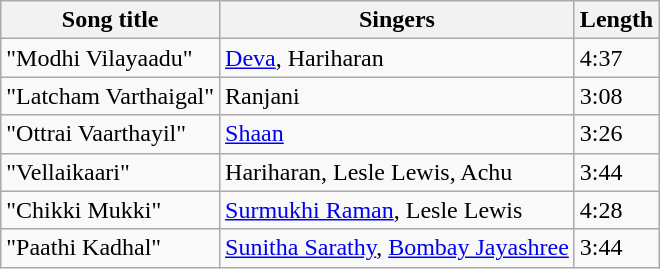<table class="wikitable">
<tr>
<th>Song title</th>
<th>Singers</th>
<th>Length</th>
</tr>
<tr>
<td>"Modhi Vilayaadu"</td>
<td><a href='#'>Deva</a>, Hariharan</td>
<td>4:37</td>
</tr>
<tr>
<td>"Latcham Varthaigal"</td>
<td>Ranjani</td>
<td>3:08</td>
</tr>
<tr>
<td>"Ottrai Vaarthayil"</td>
<td><a href='#'>Shaan</a></td>
<td>3:26</td>
</tr>
<tr>
<td>"Vellaikaari"</td>
<td>Hariharan, Lesle Lewis, Achu</td>
<td>3:44</td>
</tr>
<tr>
<td>"Chikki Mukki"</td>
<td><a href='#'>Surmukhi Raman</a>, Lesle Lewis</td>
<td>4:28</td>
</tr>
<tr>
<td>"Paathi Kadhal"</td>
<td><a href='#'>Sunitha Sarathy</a>, <a href='#'>Bombay Jayashree</a></td>
<td>3:44</td>
</tr>
</table>
